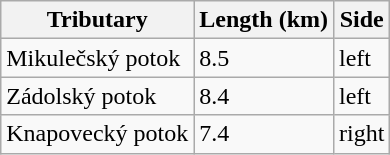<table class="wikitable">
<tr>
<th>Tributary</th>
<th>Length (km)</th>
<th>Side</th>
</tr>
<tr>
<td>Mikulečský potok</td>
<td>8.5</td>
<td>left</td>
</tr>
<tr>
<td>Zádolský potok</td>
<td>8.4</td>
<td>left</td>
</tr>
<tr>
<td>Knapovecký potok</td>
<td>7.4</td>
<td>right</td>
</tr>
</table>
